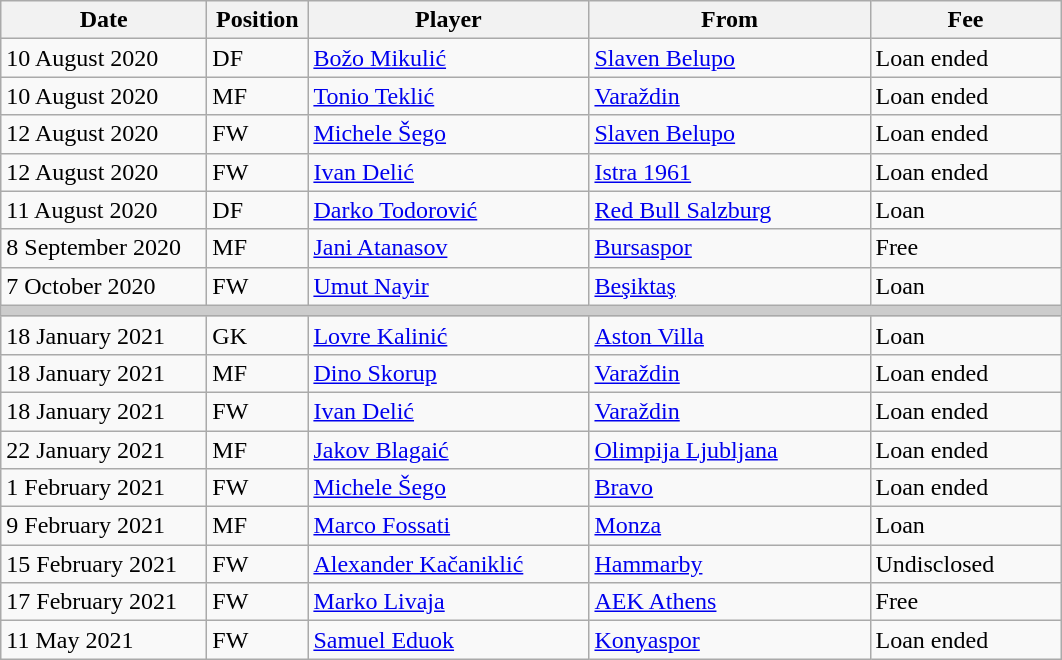<table class="wikitable plainrowheaders sortable">
<tr>
<th width=130>Date</th>
<th width=60>Position</th>
<th width=180>Player</th>
<th width=180>From</th>
<th width=120>Fee</th>
</tr>
<tr>
<td>10 August 2020</td>
<td>DF</td>
<td style="text-align:left;"> <a href='#'>Božo Mikulić</a></td>
<td style="text-align:left;"> <a href='#'>Slaven Belupo</a></td>
<td>Loan ended</td>
</tr>
<tr>
<td>10 August 2020</td>
<td>MF</td>
<td style="text-align:left;"> <a href='#'>Tonio Teklić</a></td>
<td style="text-align:left;"> <a href='#'>Varaždin</a></td>
<td>Loan ended</td>
</tr>
<tr>
<td>12 August 2020</td>
<td>FW</td>
<td style="text-align:left;"> <a href='#'>Michele Šego</a></td>
<td style="text-align:left;"> <a href='#'>Slaven Belupo</a></td>
<td>Loan ended</td>
</tr>
<tr>
<td>12 August 2020</td>
<td>FW</td>
<td style="text-align:left;"> <a href='#'>Ivan Delić</a></td>
<td style="text-align:left;"> <a href='#'>Istra 1961</a></td>
<td>Loan ended</td>
</tr>
<tr>
<td>11 August 2020</td>
<td>DF</td>
<td style="text-align:left;"> <a href='#'>Darko Todorović</a></td>
<td style="text-align:left;"> <a href='#'>Red Bull Salzburg</a></td>
<td>Loan</td>
</tr>
<tr>
<td>8 September 2020</td>
<td>MF</td>
<td style="text-align:left;"> <a href='#'>Jani Atanasov</a></td>
<td style="text-align:left;"> <a href='#'>Bursaspor</a></td>
<td>Free</td>
</tr>
<tr>
<td>7 October 2020</td>
<td>FW</td>
<td style="text-align:left;"> <a href='#'>Umut Nayir</a></td>
<td style="text-align:left;"> <a href='#'>Beşiktaş</a></td>
<td>Loan</td>
</tr>
<tr style="color:#CCCCCC;background-color:#CCCCCC">
<td colspan="6"></td>
</tr>
<tr>
<td>18 January 2021</td>
<td>GK</td>
<td style="text-align:left;"> <a href='#'>Lovre Kalinić</a></td>
<td style="text-align:left;"> <a href='#'>Aston Villa</a></td>
<td>Loan</td>
</tr>
<tr>
<td>18 January 2021</td>
<td>MF</td>
<td style="text-align:left;"> <a href='#'>Dino Skorup</a></td>
<td style="text-align:left;"> <a href='#'>Varaždin</a></td>
<td>Loan ended</td>
</tr>
<tr>
<td>18 January 2021</td>
<td>FW</td>
<td style="text-align:left;"> <a href='#'>Ivan Delić</a></td>
<td style="text-align:left;"> <a href='#'>Varaždin</a></td>
<td>Loan ended</td>
</tr>
<tr>
<td>22 January 2021</td>
<td>MF</td>
<td style="text-align:left;"> <a href='#'>Jakov Blagaić</a></td>
<td style="text-align:left;"> <a href='#'>Olimpija Ljubljana</a></td>
<td>Loan ended</td>
</tr>
<tr>
<td>1 February 2021</td>
<td>FW</td>
<td style="text-align:left;"> <a href='#'>Michele Šego</a></td>
<td style="text-align:left;"> <a href='#'>Bravo</a></td>
<td>Loan ended</td>
</tr>
<tr>
<td>9 February 2021</td>
<td>MF</td>
<td style="text-align:left;"> <a href='#'>Marco Fossati</a></td>
<td style="text-align:left;"> <a href='#'>Monza</a></td>
<td>Loan</td>
</tr>
<tr>
<td>15 February 2021</td>
<td>FW</td>
<td style="text-align:left;"> <a href='#'>Alexander Kačaniklić</a></td>
<td style="text-align:left;"> <a href='#'>Hammarby</a></td>
<td>Undisclosed</td>
</tr>
<tr>
<td>17 February 2021</td>
<td>FW</td>
<td style="text-align:left;"> <a href='#'>Marko Livaja</a></td>
<td style="text-align:left;"> <a href='#'>AEK Athens</a></td>
<td>Free</td>
</tr>
<tr>
<td>11 May 2021</td>
<td>FW</td>
<td style="text-align:left;"> <a href='#'>Samuel Eduok</a></td>
<td style="text-align:left;"> <a href='#'>Konyaspor</a></td>
<td>Loan ended</td>
</tr>
</table>
